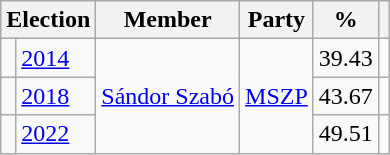<table class=wikitable>
<tr>
<th colspan=2>Election</th>
<th>Member</th>
<th>Party</th>
<th>%</th>
<th></th>
</tr>
<tr>
<td bgcolor=></td>
<td><a href='#'>2014</a></td>
<td rowspan=3><a href='#'>Sándor Szabó</a></td>
<td rowspan=3><a href='#'>MSZP</a></td>
<td align=right>39.43</td>
<td align=center></td>
</tr>
<tr>
<td bgcolor=></td>
<td><a href='#'>2018</a></td>
<td align=right>43.67</td>
<td align=center></td>
</tr>
<tr>
<td bgcolor=></td>
<td><a href='#'>2022</a></td>
<td align=right>49.51</td>
<td align=center></td>
</tr>
</table>
